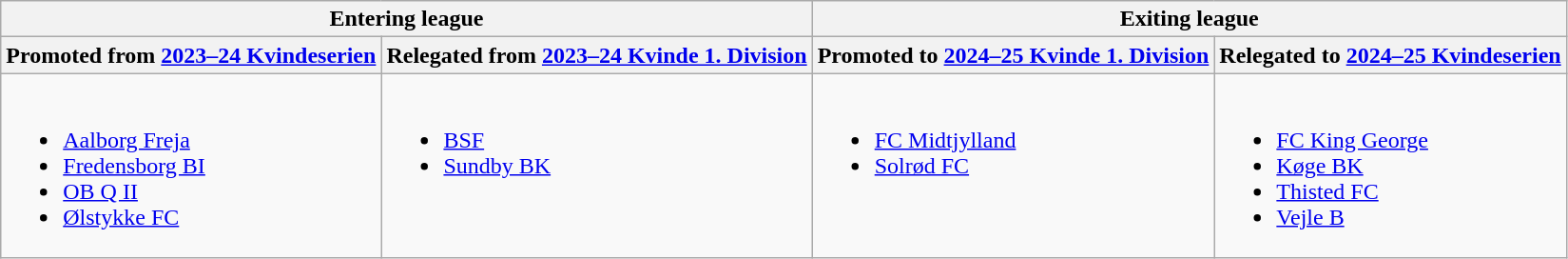<table class="wikitable">
<tr>
<th colspan="2">Entering league</th>
<th colspan="2">Exiting league</th>
</tr>
<tr>
<th>Promoted from <a href='#'>2023–24 Kvindeserien</a></th>
<th>Relegated from <a href='#'>2023–24 Kvinde 1. Division</a></th>
<th>Promoted to <a href='#'>2024–25 Kvinde 1. Division</a></th>
<th>Relegated to <a href='#'>2024–25 Kvindeserien</a></th>
</tr>
<tr style="vertical-align:top;">
<td><br><ul><li><a href='#'>Aalborg Freja</a></li><li><a href='#'>Fredensborg BI</a></li><li><a href='#'>OB Q II</a></li><li><a href='#'>Ølstykke FC</a></li></ul></td>
<td><br><ul><li><a href='#'>BSF</a></li><li><a href='#'>Sundby BK</a></li></ul></td>
<td><br><ul><li><a href='#'>FC Midtjylland</a></li><li><a href='#'>Solrød FC</a></li></ul></td>
<td><br><ul><li><a href='#'>FC King George</a></li><li><a href='#'>Køge BK</a></li><li><a href='#'>Thisted FC</a></li><li><a href='#'>Vejle B</a></li></ul></td>
</tr>
</table>
